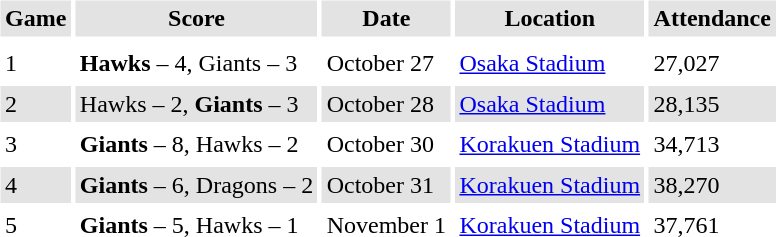<table border="0" cellspacing="3" cellpadding="3">
<tr style="background: #e3e3e3;">
<th>Game</th>
<th>Score</th>
<th>Date</th>
<th>Location</th>
<th>Attendance</th>
</tr>
<tr style="background: #e3e3e3;">
</tr>
<tr>
<td>1</td>
<td><strong>Hawks</strong> – 4, Giants – 3</td>
<td>October 27</td>
<td><a href='#'>Osaka Stadium</a></td>
<td>27,027</td>
</tr>
<tr style="background: #e3e3e3;">
<td>2</td>
<td>Hawks – 2, <strong>Giants</strong> – 3</td>
<td>October 28</td>
<td><a href='#'>Osaka Stadium</a></td>
<td>28,135</td>
</tr>
<tr>
<td>3</td>
<td><strong>Giants</strong> – 8, Hawks – 2</td>
<td>October 30</td>
<td><a href='#'>Korakuen Stadium</a></td>
<td>34,713</td>
</tr>
<tr style="background: #e3e3e3;">
<td>4</td>
<td><strong>Giants</strong> – 6, Dragons – 2</td>
<td>October 31</td>
<td><a href='#'>Korakuen Stadium</a></td>
<td>38,270</td>
</tr>
<tr>
<td>5</td>
<td><strong>Giants</strong> – 5, Hawks – 1</td>
<td>November 1</td>
<td><a href='#'>Korakuen Stadium</a></td>
<td>37,761</td>
</tr>
</table>
